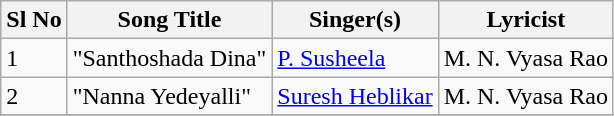<table class="wikitable">
<tr>
<th>Sl No</th>
<th>Song Title</th>
<th>Singer(s)</th>
<th>Lyricist</th>
</tr>
<tr>
<td>1</td>
<td>"Santhoshada Dina"</td>
<td><a href='#'>P. Susheela</a></td>
<td>M. N. Vyasa Rao</td>
</tr>
<tr>
<td>2</td>
<td>"Nanna Yedeyalli"</td>
<td><a href='#'>Suresh Heblikar</a></td>
<td>M. N. Vyasa Rao</td>
</tr>
<tr>
</tr>
</table>
